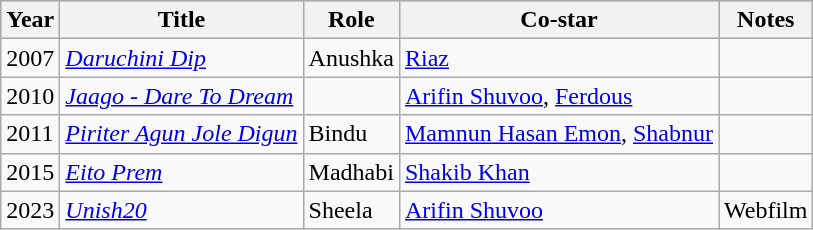<table class="wikitable">
<tr style="background:#b0c4de; text-align:center;">
<th>Year</th>
<th>Title</th>
<th>Role</th>
<th>Co-star</th>
<th>Notes</th>
</tr>
<tr>
<td>2007</td>
<td><em><a href='#'>Daruchini Dip</a></em> </td>
<td>Anushka</td>
<td><a href='#'>Riaz</a></td>
<td></td>
</tr>
<tr>
<td>2010</td>
<td><em><a href='#'>Jaago - Dare To Dream</a></em></td>
<td></td>
<td><a href='#'>Arifin Shuvoo</a>, <a href='#'>Ferdous</a></td>
<td></td>
</tr>
<tr>
<td>2011</td>
<td><em><a href='#'>Piriter Agun Jole Digun</a></em></td>
<td>Bindu</td>
<td><a href='#'>Mamnun Hasan Emon</a>, <a href='#'>Shabnur</a></td>
<td></td>
</tr>
<tr>
<td>2015</td>
<td><em><a href='#'>Eito Prem</a></em></td>
<td>Madhabi</td>
<td><a href='#'>Shakib Khan</a></td>
<td></td>
</tr>
<tr>
<td>2023</td>
<td><em><a href='#'>Unish20</a></em></td>
<td>Sheela</td>
<td><a href='#'>Arifin Shuvoo</a></td>
<td>Webfilm</td>
</tr>
</table>
